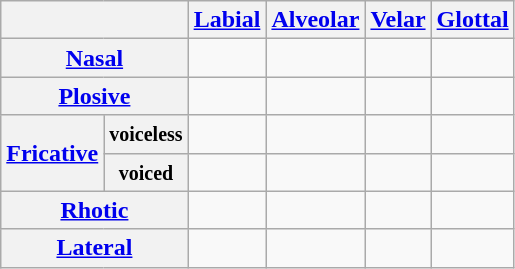<table class="wikitable" style="text-align:center">
<tr>
<th colspan="2"></th>
<th><a href='#'>Labial</a></th>
<th><a href='#'>Alveolar</a></th>
<th><a href='#'>Velar</a></th>
<th><a href='#'>Glottal</a></th>
</tr>
<tr>
<th colspan="2"><a href='#'>Nasal</a></th>
<td></td>
<td></td>
<td></td>
<td></td>
</tr>
<tr>
<th colspan="2"><a href='#'>Plosive</a></th>
<td></td>
<td></td>
<td></td>
<td></td>
</tr>
<tr>
<th rowspan="2"><a href='#'>Fricative</a></th>
<th><small>voiceless</small></th>
<td></td>
<td></td>
<td></td>
<td></td>
</tr>
<tr>
<th><small>voiced</small></th>
<td></td>
<td></td>
<td></td>
<td></td>
</tr>
<tr>
<th colspan="2"><a href='#'>Rhotic</a></th>
<td></td>
<td></td>
<td></td>
<td></td>
</tr>
<tr>
<th colspan="2"><a href='#'>Lateral</a></th>
<td></td>
<td></td>
<td></td>
<td></td>
</tr>
</table>
